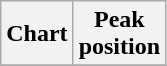<table class="wikitable sortable plainrowheaders" style="text-align:center;">
<tr>
<th scope="col">Chart</th>
<th scope="col">Peak<br>position</th>
</tr>
<tr>
</tr>
</table>
